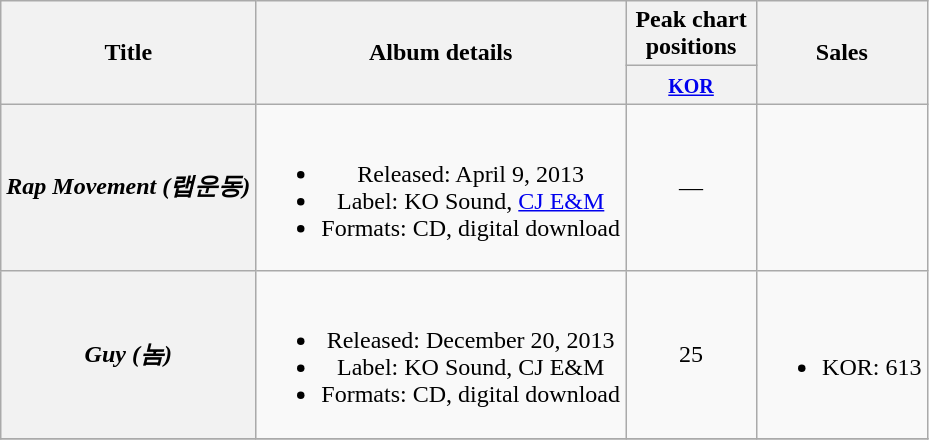<table class="wikitable plainrowheaders" style="text-align:center;">
<tr>
<th scope="col" rowspan="2">Title</th>
<th scope="col" rowspan="2">Album details</th>
<th scope="col" colspan="1" style="width:5em;">Peak chart positions</th>
<th scope="col" rowspan="2">Sales</th>
</tr>
<tr>
<th><small><a href='#'>KOR</a></small><br></th>
</tr>
<tr>
<th scope="row"><em>Rap Movement (랩운동)</em></th>
<td><br><ul><li>Released: April 9, 2013</li><li>Label: KO Sound, <a href='#'>CJ E&M</a></li><li>Formats: CD, digital download</li></ul></td>
<td>—</td>
<td></td>
</tr>
<tr>
<th scope="row"><em>Guy (놈)</em></th>
<td><br><ul><li>Released: December 20, 2013</li><li>Label: KO Sound, CJ E&M</li><li>Formats: CD, digital download</li></ul></td>
<td>25</td>
<td><br><ul><li>KOR: 613</li></ul></td>
</tr>
<tr>
</tr>
</table>
